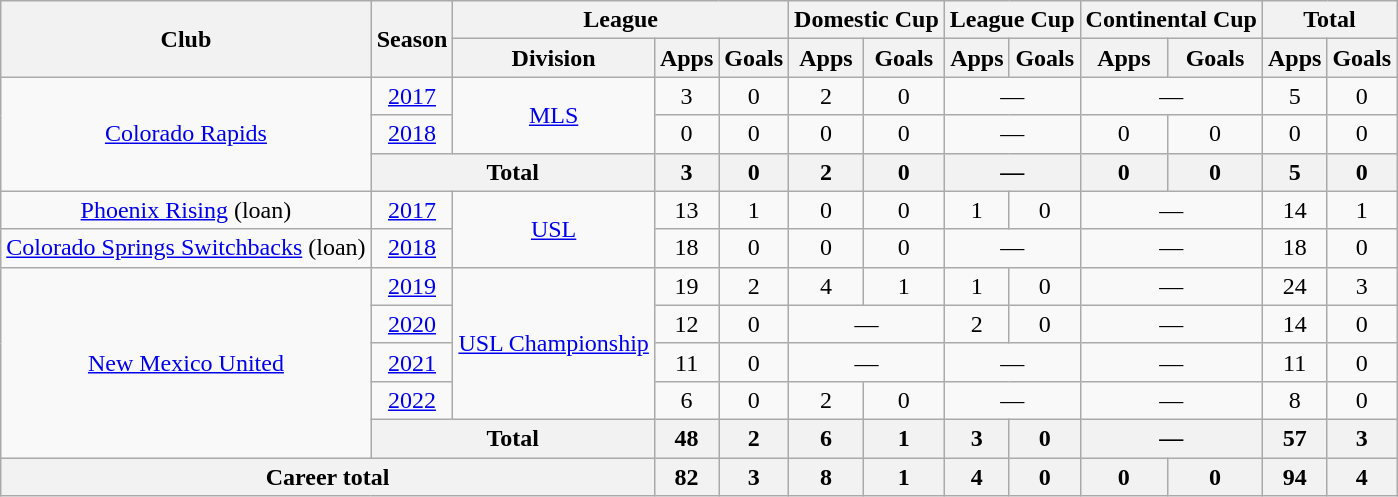<table class="wikitable" style="text-align: center;">
<tr>
<th rowspan="2">Club</th>
<th rowspan="2">Season</th>
<th colspan="3">League</th>
<th colspan="2">Domestic Cup</th>
<th colspan="2">League Cup</th>
<th colspan="2">Continental Cup</th>
<th colspan="2">Total</th>
</tr>
<tr>
<th>Division</th>
<th>Apps</th>
<th>Goals</th>
<th>Apps</th>
<th>Goals</th>
<th>Apps</th>
<th>Goals</th>
<th>Apps</th>
<th>Goals</th>
<th>Apps</th>
<th>Goals</th>
</tr>
<tr>
<td rowspan="3"><a href='#'>Colorado Rapids</a></td>
<td><a href='#'>2017</a></td>
<td rowspan="2"><a href='#'>MLS</a></td>
<td>3</td>
<td>0</td>
<td>2</td>
<td>0</td>
<td colspan="2">—</td>
<td colspan="2">—</td>
<td>5</td>
<td>0</td>
</tr>
<tr>
<td><a href='#'>2018</a></td>
<td>0</td>
<td>0</td>
<td>0</td>
<td>0</td>
<td colspan="2">—</td>
<td>0</td>
<td>0</td>
<td>0</td>
<td>0</td>
</tr>
<tr>
<th colspan="2">Total</th>
<th>3</th>
<th>0</th>
<th>2</th>
<th>0</th>
<th colspan="2">—</th>
<th>0</th>
<th>0</th>
<th>5</th>
<th>0</th>
</tr>
<tr>
<td><a href='#'>Phoenix Rising</a> (loan)</td>
<td><a href='#'>2017</a></td>
<td rowspan="2"><a href='#'>USL</a></td>
<td>13</td>
<td>1</td>
<td>0</td>
<td>0</td>
<td>1</td>
<td>0</td>
<td colspan="2">—</td>
<td>14</td>
<td>1</td>
</tr>
<tr>
<td><a href='#'>Colorado Springs Switchbacks</a> (loan)</td>
<td><a href='#'>2018</a></td>
<td>18</td>
<td>0</td>
<td>0</td>
<td>0</td>
<td colspan="2">—</td>
<td colspan="2">—</td>
<td>18</td>
<td>0</td>
</tr>
<tr>
<td rowspan="5"><a href='#'>New Mexico United</a></td>
<td><a href='#'>2019</a></td>
<td rowspan="4"><a href='#'>USL Championship</a></td>
<td>19</td>
<td>2</td>
<td>4</td>
<td>1</td>
<td>1</td>
<td>0</td>
<td colspan="2">—</td>
<td>24</td>
<td>3</td>
</tr>
<tr>
<td><a href='#'>2020</a></td>
<td>12</td>
<td>0</td>
<td colspan="2">—</td>
<td>2</td>
<td>0</td>
<td colspan="2">—</td>
<td>14</td>
<td>0</td>
</tr>
<tr>
<td><a href='#'>2021</a></td>
<td>11</td>
<td>0</td>
<td colspan="2">—</td>
<td colspan="2">—</td>
<td colspan="2">—</td>
<td>11</td>
<td>0</td>
</tr>
<tr>
<td><a href='#'>2022</a></td>
<td>6</td>
<td>0</td>
<td>2</td>
<td>0</td>
<td colspan="2">—</td>
<td colspan="2">—</td>
<td>8</td>
<td>0</td>
</tr>
<tr>
<th colspan="2">Total</th>
<th>48</th>
<th>2</th>
<th>6</th>
<th>1</th>
<th>3</th>
<th>0</th>
<th colspan="2">—</th>
<th>57</th>
<th>3</th>
</tr>
<tr>
<th colspan="3">Career total</th>
<th>82</th>
<th>3</th>
<th>8</th>
<th>1</th>
<th>4</th>
<th>0</th>
<th>0</th>
<th>0</th>
<th>94</th>
<th>4</th>
</tr>
</table>
